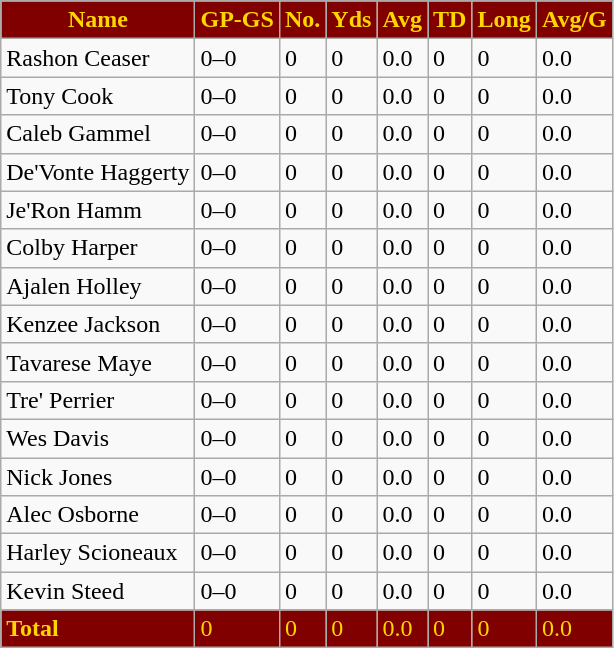<table class="wikitable" style="white-space:nowrap;">
<tr>
<th style="background: #800000; color: #FFD700;">Name</th>
<th style="background: #800000; color: #FFD700;">GP-GS</th>
<th style="background: #800000; color: #FFD700;">No.</th>
<th style="background: #800000; color: #FFD700;">Yds</th>
<th style="background: #800000; color: #FFD700;">Avg</th>
<th style="background: #800000; color: #FFD700;">TD</th>
<th style="background: #800000; color: #FFD700;">Long</th>
<th style="background: #800000; color: #FFD700;">Avg/G</th>
</tr>
<tr>
<td>Rashon Ceaser</td>
<td>0–0</td>
<td>0</td>
<td>0</td>
<td>0.0</td>
<td>0</td>
<td>0</td>
<td>0.0</td>
</tr>
<tr>
<td>Tony Cook</td>
<td>0–0</td>
<td>0</td>
<td>0</td>
<td>0.0</td>
<td>0</td>
<td>0</td>
<td>0.0</td>
</tr>
<tr>
<td>Caleb Gammel</td>
<td>0–0</td>
<td>0</td>
<td>0</td>
<td>0.0</td>
<td>0</td>
<td>0</td>
<td>0.0</td>
</tr>
<tr>
<td>De'Vonte Haggerty</td>
<td>0–0</td>
<td>0</td>
<td>0</td>
<td>0.0</td>
<td>0</td>
<td>0</td>
<td>0.0</td>
</tr>
<tr>
<td>Je'Ron Hamm</td>
<td>0–0</td>
<td>0</td>
<td>0</td>
<td>0.0</td>
<td>0</td>
<td>0</td>
<td>0.0</td>
</tr>
<tr>
<td>Colby Harper</td>
<td>0–0</td>
<td>0</td>
<td>0</td>
<td>0.0</td>
<td>0</td>
<td>0</td>
<td>0.0</td>
</tr>
<tr>
<td>Ajalen Holley</td>
<td>0–0</td>
<td>0</td>
<td>0</td>
<td>0.0</td>
<td>0</td>
<td>0</td>
<td>0.0</td>
</tr>
<tr>
<td>Kenzee Jackson</td>
<td>0–0</td>
<td>0</td>
<td>0</td>
<td>0.0</td>
<td>0</td>
<td>0</td>
<td>0.0</td>
</tr>
<tr>
<td>Tavarese Maye</td>
<td>0–0</td>
<td>0</td>
<td>0</td>
<td>0.0</td>
<td>0</td>
<td>0</td>
<td>0.0</td>
</tr>
<tr>
<td>Tre' Perrier</td>
<td>0–0</td>
<td>0</td>
<td>0</td>
<td>0.0</td>
<td>0</td>
<td>0</td>
<td>0.0</td>
</tr>
<tr>
<td>Wes Davis</td>
<td>0–0</td>
<td>0</td>
<td>0</td>
<td>0.0</td>
<td>0</td>
<td>0</td>
<td>0.0</td>
</tr>
<tr>
<td>Nick Jones</td>
<td>0–0</td>
<td>0</td>
<td>0</td>
<td>0.0</td>
<td>0</td>
<td>0</td>
<td>0.0</td>
</tr>
<tr>
<td>Alec Osborne</td>
<td>0–0</td>
<td>0</td>
<td>0</td>
<td>0.0</td>
<td>0</td>
<td>0</td>
<td>0.0</td>
</tr>
<tr>
<td>Harley Scioneaux</td>
<td>0–0</td>
<td>0</td>
<td>0</td>
<td>0.0</td>
<td>0</td>
<td>0</td>
<td>0.0</td>
</tr>
<tr>
<td>Kevin Steed</td>
<td>0–0</td>
<td>0</td>
<td>0</td>
<td>0.0</td>
<td>0</td>
<td>0</td>
<td>0.0</td>
</tr>
<tr style="background: #800000; color: #FFD700;">
<td><strong>Total</strong></td>
<td>0</td>
<td>0</td>
<td>0</td>
<td>0.0</td>
<td>0</td>
<td>0</td>
<td>0.0</td>
</tr>
</table>
